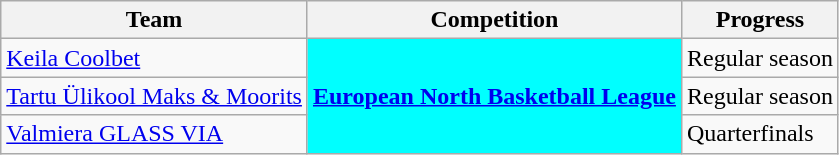<table class="wikitable sortable">
<tr>
<th>Team</th>
<th>Competition</th>
<th>Progress</th>
</tr>
<tr>
<td> <a href='#'>Keila Coolbet</a></td>
<td rowspan="3" style="background-color:cyan;color:white;text-align:center"><strong><a href='#'><span>European North Basketball League</span></a></strong></td>
<td>Regular season</td>
</tr>
<tr>
<td> <a href='#'>Tartu Ülikool Maks & Moorits</a></td>
<td>Regular season</td>
</tr>
<tr>
<td> <a href='#'>Valmiera GLASS VIA</a></td>
<td>Quarterfinals</td>
</tr>
</table>
